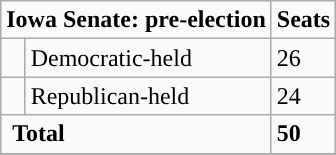<table class="wikitable">
<tr>
<td colspan="2" rowspan="1" align="center" valign="top"><strong>Iowa Senate: pre-election</strong></td>
<td style="vertical-align:top;"><strong>Seats</strong><br></td>
</tr>
<tr>
<td style="background-color:"> </td>
<td>Democratic-held</td>
<td>26</td>
</tr>
<tr>
<td style="background-color:"> </td>
<td>Republican-held</td>
<td>24</td>
</tr>
<tr>
<td colspan="2" rowspan="1"> <strong>Total</strong><br></td>
<td><strong>50</strong></td>
</tr>
<tr>
</tr>
</table>
